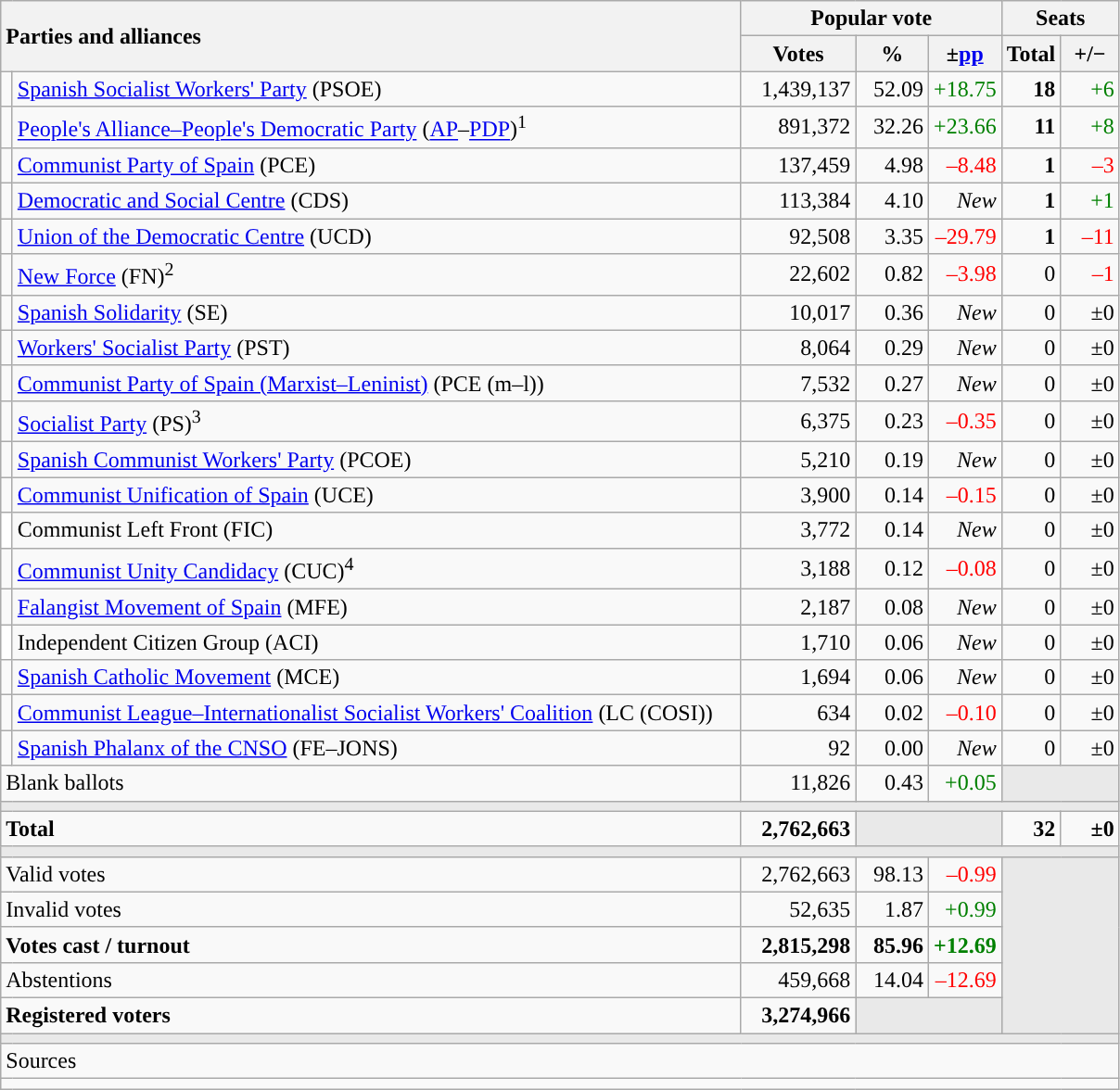<table class="wikitable" style="text-align:right;">
<tr>
<th style="text-align:left;" rowspan="2" colspan="2" width="525">Parties and alliances</th>
<th colspan="3">Popular vote</th>
<th colspan="2">Seats</th>
</tr>
<tr>
<th width="75">Votes</th>
<th width="45">%</th>
<th width="45">±<a href='#'>pp</a></th>
<th width="35">Total</th>
<th width="35">+/−</th>
</tr>
<tr>
<td width="1" style="color:inherit;background:"></td>
<td align="left"><a href='#'>Spanish Socialist Workers' Party</a> (PSOE)</td>
<td>1,439,137</td>
<td>52.09</td>
<td style="color:green;">+18.75</td>
<td><strong>18</strong></td>
<td style="color:green;">+6</td>
</tr>
<tr>
<td style="color:inherit;background:"></td>
<td align="left"><a href='#'>People's Alliance–People's Democratic Party</a> (<a href='#'>AP</a>–<a href='#'>PDP</a>)<sup>1</sup></td>
<td>891,372</td>
<td>32.26</td>
<td style="color:green;">+23.66</td>
<td><strong>11</strong></td>
<td style="color:green;">+8</td>
</tr>
<tr>
<td style="color:inherit;background:"></td>
<td align="left"><a href='#'>Communist Party of Spain</a> (PCE)</td>
<td>137,459</td>
<td>4.98</td>
<td style="color:red;">–8.48</td>
<td><strong>1</strong></td>
<td style="color:red;">–3</td>
</tr>
<tr>
<td style="color:inherit;background:"></td>
<td align="left"><a href='#'>Democratic and Social Centre</a> (CDS)</td>
<td>113,384</td>
<td>4.10</td>
<td><em>New</em></td>
<td><strong>1</strong></td>
<td style="color:green;">+1</td>
</tr>
<tr>
<td style="color:inherit;background:"></td>
<td align="left"><a href='#'>Union of the Democratic Centre</a> (UCD)</td>
<td>92,508</td>
<td>3.35</td>
<td style="color:red;">–29.79</td>
<td><strong>1</strong></td>
<td style="color:red;">–11</td>
</tr>
<tr>
<td style="color:inherit;background:"></td>
<td align="left"><a href='#'>New Force</a> (FN)<sup>2</sup></td>
<td>22,602</td>
<td>0.82</td>
<td style="color:red;">–3.98</td>
<td>0</td>
<td style="color:red;">–1</td>
</tr>
<tr>
<td style="color:inherit;background:"></td>
<td align="left"><a href='#'>Spanish Solidarity</a> (SE)</td>
<td>10,017</td>
<td>0.36</td>
<td><em>New</em></td>
<td>0</td>
<td>±0</td>
</tr>
<tr>
<td style="color:inherit;background:"></td>
<td align="left"><a href='#'>Workers' Socialist Party</a> (PST)</td>
<td>8,064</td>
<td>0.29</td>
<td><em>New</em></td>
<td>0</td>
<td>±0</td>
</tr>
<tr>
<td style="color:inherit;background:"></td>
<td align="left"><a href='#'>Communist Party of Spain (Marxist–Leninist)</a> (PCE (m–l))</td>
<td>7,532</td>
<td>0.27</td>
<td><em>New</em></td>
<td>0</td>
<td>±0</td>
</tr>
<tr>
<td style="color:inherit;background:"></td>
<td align="left"><a href='#'>Socialist Party</a> (PS)<sup>3</sup></td>
<td>6,375</td>
<td>0.23</td>
<td style="color:red;">–0.35</td>
<td>0</td>
<td>±0</td>
</tr>
<tr>
<td style="color:inherit;background:"></td>
<td align="left"><a href='#'>Spanish Communist Workers' Party</a> (PCOE)</td>
<td>5,210</td>
<td>0.19</td>
<td><em>New</em></td>
<td>0</td>
<td>±0</td>
</tr>
<tr>
<td style="color:inherit;background:"></td>
<td align="left"><a href='#'>Communist Unification of Spain</a> (UCE)</td>
<td>3,900</td>
<td>0.14</td>
<td style="color:red;">–0.15</td>
<td>0</td>
<td>±0</td>
</tr>
<tr>
<td bgcolor="white"></td>
<td align="left">Communist Left Front (FIC)</td>
<td>3,772</td>
<td>0.14</td>
<td><em>New</em></td>
<td>0</td>
<td>±0</td>
</tr>
<tr>
<td style="color:inherit;background:"></td>
<td align="left"><a href='#'>Communist Unity Candidacy</a> (CUC)<sup>4</sup></td>
<td>3,188</td>
<td>0.12</td>
<td style="color:red;">–0.08</td>
<td>0</td>
<td>±0</td>
</tr>
<tr>
<td style="color:inherit;background:"></td>
<td align="left"><a href='#'>Falangist Movement of Spain</a> (MFE)</td>
<td>2,187</td>
<td>0.08</td>
<td><em>New</em></td>
<td>0</td>
<td>±0</td>
</tr>
<tr>
<td bgcolor="white"></td>
<td align="left">Independent Citizen Group (ACI)</td>
<td>1,710</td>
<td>0.06</td>
<td><em>New</em></td>
<td>0</td>
<td>±0</td>
</tr>
<tr>
<td style="color:inherit;background:"></td>
<td align="left"><a href='#'>Spanish Catholic Movement</a> (MCE)</td>
<td>1,694</td>
<td>0.06</td>
<td><em>New</em></td>
<td>0</td>
<td>±0</td>
</tr>
<tr>
<td style="color:inherit;background:"></td>
<td align="left"><a href='#'>Communist League–Internationalist Socialist Workers' Coalition</a> (LC (COSI))</td>
<td>634</td>
<td>0.02</td>
<td style="color:red;">–0.10</td>
<td>0</td>
<td>±0</td>
</tr>
<tr>
<td style="color:inherit;background:"></td>
<td align="left"><a href='#'>Spanish Phalanx of the CNSO</a> (FE–JONS)</td>
<td>92</td>
<td>0.00</td>
<td><em>New</em></td>
<td>0</td>
<td>±0</td>
</tr>
<tr>
<td align="left" colspan="2">Blank ballots</td>
<td>11,826</td>
<td>0.43</td>
<td style="color:green;">+0.05</td>
<td bgcolor="#E9E9E9" colspan="2"></td>
</tr>
<tr>
<td colspan="7" bgcolor="#E9E9E9"></td>
</tr>
<tr style="font-weight:bold;">
<td align="left" colspan="2">Total</td>
<td>2,762,663</td>
<td bgcolor="#E9E9E9" colspan="2"></td>
<td>32</td>
<td>±0</td>
</tr>
<tr>
<td colspan="7" bgcolor="#E9E9E9"></td>
</tr>
<tr>
<td align="left" colspan="2">Valid votes</td>
<td>2,762,663</td>
<td>98.13</td>
<td style="color:red;">–0.99</td>
<td bgcolor="#E9E9E9" colspan="2" rowspan="5"></td>
</tr>
<tr>
<td align="left" colspan="2">Invalid votes</td>
<td>52,635</td>
<td>1.87</td>
<td style="color:green;">+0.99</td>
</tr>
<tr style="font-weight:bold;">
<td align="left" colspan="2">Votes cast / turnout</td>
<td>2,815,298</td>
<td>85.96</td>
<td style="color:green;">+12.69</td>
</tr>
<tr>
<td align="left" colspan="2">Abstentions</td>
<td>459,668</td>
<td>14.04</td>
<td style="color:red;">–12.69</td>
</tr>
<tr style="font-weight:bold;">
<td align="left" colspan="2">Registered voters</td>
<td>3,274,966</td>
<td bgcolor="#E9E9E9" colspan="2"></td>
</tr>
<tr>
<td colspan="7" bgcolor="#E9E9E9"></td>
</tr>
<tr>
<td align="left" colspan="7">Sources</td>
</tr>
<tr>
<td colspan="7" style="text-align:left; max-width:790px;"></td>
</tr>
</table>
